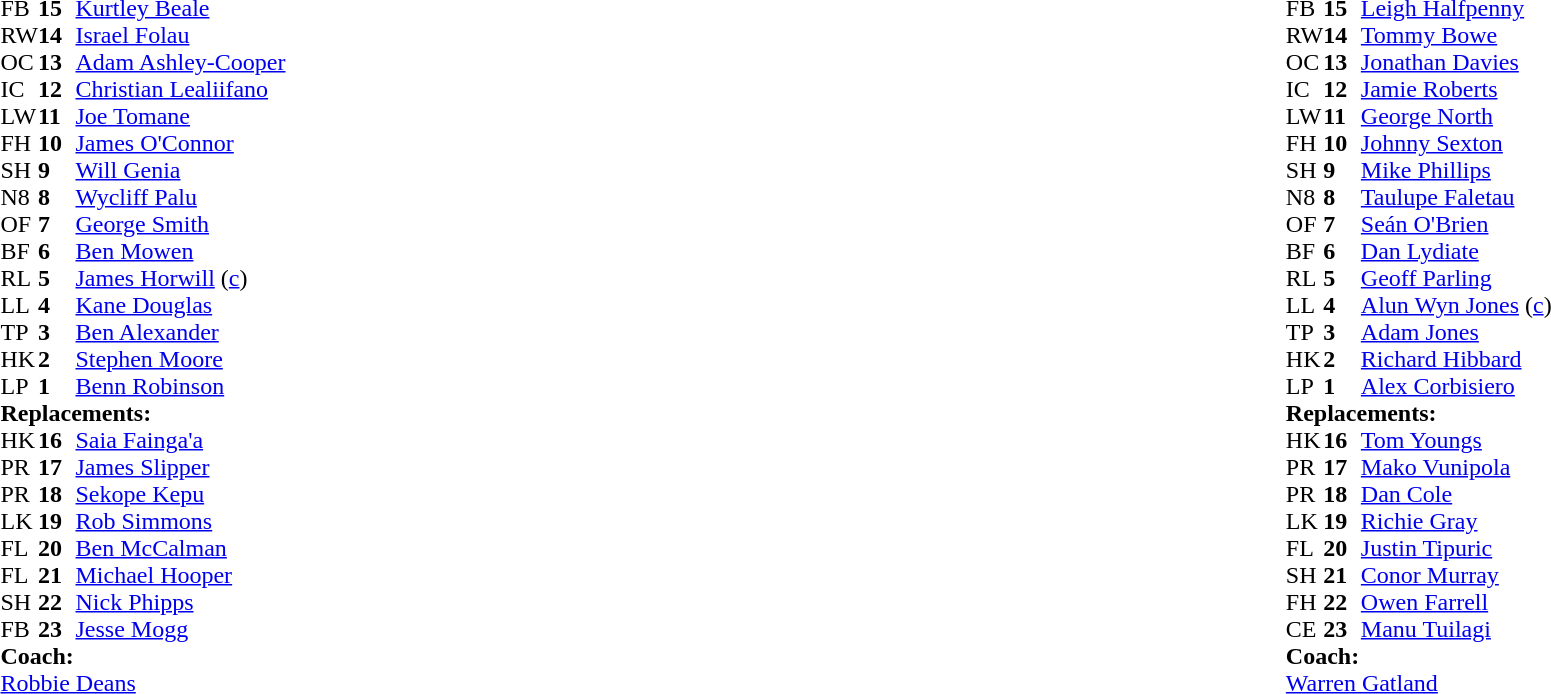<table style="width:100%">
<tr>
<td style="vertical-align:top;width:50%"><br><table cellspacing="0" cellpadding="0">
<tr>
<th width="25"></th>
<th width="25"></th>
</tr>
<tr>
<td>FB</td>
<td><strong>15</strong></td>
<td><a href='#'>Kurtley Beale</a></td>
</tr>
<tr>
<td>RW</td>
<td><strong>14</strong></td>
<td><a href='#'>Israel Folau</a></td>
<td></td>
<td></td>
</tr>
<tr>
<td>OC</td>
<td><strong>13</strong></td>
<td><a href='#'>Adam Ashley-Cooper</a></td>
</tr>
<tr>
<td>IC</td>
<td><strong>12</strong></td>
<td><a href='#'>Christian Lealiifano</a></td>
</tr>
<tr>
<td>LW</td>
<td><strong>11</strong></td>
<td><a href='#'>Joe Tomane</a></td>
</tr>
<tr>
<td>FH</td>
<td><strong>10</strong></td>
<td><a href='#'>James O'Connor</a></td>
</tr>
<tr>
<td>SH</td>
<td><strong>9</strong></td>
<td><a href='#'>Will Genia</a></td>
<td></td>
<td></td>
</tr>
<tr>
<td>N8</td>
<td><strong>8</strong></td>
<td><a href='#'>Wycliff Palu</a></td>
<td></td>
<td></td>
</tr>
<tr>
<td>OF</td>
<td><strong>7</strong></td>
<td><a href='#'>George Smith</a></td>
<td></td>
<td></td>
<td></td>
<td></td>
<td></td>
<td></td>
</tr>
<tr>
<td>BF</td>
<td><strong>6</strong></td>
<td><a href='#'>Ben Mowen</a></td>
</tr>
<tr>
<td>RL</td>
<td><strong>5</strong></td>
<td><a href='#'>James Horwill</a> (<a href='#'>c</a>)</td>
</tr>
<tr>
<td>LL</td>
<td><strong>4</strong></td>
<td><a href='#'>Kane Douglas</a></td>
<td></td>
<td></td>
</tr>
<tr>
<td>TP</td>
<td><strong>3</strong></td>
<td><a href='#'>Ben Alexander</a></td>
<td></td>
<td></td>
<td></td>
<td></td>
<td></td>
</tr>
<tr>
<td>HK</td>
<td><strong>2</strong></td>
<td><a href='#'>Stephen Moore</a></td>
<td></td>
<td colspan=2></td>
<td></td>
</tr>
<tr>
<td>LP</td>
<td><strong>1</strong></td>
<td><a href='#'>Benn Robinson</a></td>
<td></td>
<td></td>
</tr>
<tr>
<td colspan=3><strong>Replacements:</strong></td>
</tr>
<tr>
<td>HK</td>
<td><strong>16</strong></td>
<td><a href='#'>Saia Fainga'a</a></td>
<td></td>
<td></td>
<td></td>
<td></td>
</tr>
<tr>
<td>PR</td>
<td><strong>17</strong></td>
<td><a href='#'>James Slipper</a></td>
<td></td>
<td></td>
</tr>
<tr>
<td>PR</td>
<td><strong>18</strong></td>
<td><a href='#'>Sekope Kepu</a></td>
<td></td>
<td></td>
<td></td>
<td></td>
</tr>
<tr>
<td>LK</td>
<td><strong>19</strong></td>
<td><a href='#'>Rob Simmons</a></td>
<td></td>
<td></td>
</tr>
<tr>
<td>FL</td>
<td><strong>20</strong></td>
<td><a href='#'>Ben McCalman</a></td>
<td></td>
<td></td>
</tr>
<tr>
<td>FL</td>
<td><strong>21</strong></td>
<td><a href='#'>Michael Hooper</a></td>
<td></td>
<td></td>
<td></td>
<td></td>
<td></td>
<td></td>
</tr>
<tr>
<td>SH</td>
<td><strong>22</strong></td>
<td><a href='#'>Nick Phipps</a></td>
<td></td>
<td></td>
</tr>
<tr>
<td>FB</td>
<td><strong>23</strong></td>
<td><a href='#'>Jesse Mogg</a></td>
<td></td>
<td></td>
</tr>
<tr>
<td colspan=3><strong>Coach:</strong></td>
</tr>
<tr>
<td colspan="4"> <a href='#'>Robbie Deans</a></td>
</tr>
</table>
</td>
<td valign="top"></td>
<td style="vertical-align:top;width:50%"><br><table cellspacing="0" cellpadding="0" style="margin:auto">
<tr>
<th width="25"></th>
<th width="25"></th>
</tr>
<tr>
<td>FB</td>
<td><strong>15</strong></td>
<td> <a href='#'>Leigh Halfpenny</a></td>
</tr>
<tr>
<td>RW</td>
<td><strong>14</strong></td>
<td> <a href='#'>Tommy Bowe</a></td>
</tr>
<tr>
<td>OC</td>
<td><strong>13</strong></td>
<td> <a href='#'>Jonathan Davies</a></td>
</tr>
<tr>
<td>IC</td>
<td><strong>12</strong></td>
<td> <a href='#'>Jamie Roberts</a></td>
<td></td>
<td></td>
</tr>
<tr>
<td>LW</td>
<td><strong>11</strong></td>
<td> <a href='#'>George North</a></td>
</tr>
<tr>
<td>FH</td>
<td><strong>10</strong></td>
<td> <a href='#'>Johnny Sexton</a></td>
<td></td>
<td></td>
</tr>
<tr>
<td>SH</td>
<td><strong>9</strong></td>
<td> <a href='#'>Mike Phillips</a></td>
<td></td>
<td></td>
</tr>
<tr>
<td>N8</td>
<td><strong>8</strong></td>
<td> <a href='#'>Taulupe Faletau</a></td>
<td></td>
<td colspan=2></td>
</tr>
<tr>
<td>OF</td>
<td><strong>7</strong></td>
<td> <a href='#'>Seán O'Brien</a></td>
<td></td>
<td></td>
<td></td>
</tr>
<tr>
<td>BF</td>
<td><strong>6</strong></td>
<td> <a href='#'>Dan Lydiate</a></td>
</tr>
<tr>
<td>RL</td>
<td><strong>5</strong></td>
<td> <a href='#'>Geoff Parling</a></td>
<td></td>
<td></td>
</tr>
<tr>
<td>LL</td>
<td><strong>4</strong></td>
<td> <a href='#'>Alun Wyn Jones</a> (<a href='#'>c</a>)</td>
</tr>
<tr>
<td>TP</td>
<td><strong>3</strong></td>
<td> <a href='#'>Adam Jones</a></td>
<td></td>
<td></td>
</tr>
<tr>
<td>HK</td>
<td><strong>2</strong></td>
<td> <a href='#'>Richard Hibbard</a></td>
<td></td>
<td></td>
</tr>
<tr>
<td>LP</td>
<td><strong>1</strong></td>
<td> <a href='#'>Alex Corbisiero</a></td>
<td></td>
<td></td>
</tr>
<tr>
<td colspan=3><strong>Replacements:</strong></td>
</tr>
<tr>
<td>HK</td>
<td><strong>16</strong></td>
<td> <a href='#'>Tom Youngs</a></td>
<td></td>
<td></td>
</tr>
<tr>
<td>PR</td>
<td><strong>17</strong></td>
<td> <a href='#'>Mako Vunipola</a></td>
<td></td>
<td></td>
</tr>
<tr>
<td>PR</td>
<td><strong>18</strong></td>
<td> <a href='#'>Dan Cole</a></td>
<td></td>
<td></td>
</tr>
<tr>
<td>LK</td>
<td><strong>19</strong></td>
<td> <a href='#'>Richie Gray</a></td>
<td></td>
<td></td>
</tr>
<tr>
<td>FL</td>
<td><strong>20</strong></td>
<td> <a href='#'>Justin Tipuric</a></td>
<td></td>
<td></td>
</tr>
<tr>
<td>SH</td>
<td><strong>21</strong></td>
<td> <a href='#'>Conor Murray</a></td>
<td></td>
<td></td>
</tr>
<tr>
<td>FH</td>
<td><strong>22</strong></td>
<td> <a href='#'>Owen Farrell</a></td>
<td></td>
<td></td>
</tr>
<tr>
<td>CE</td>
<td><strong>23</strong></td>
<td> <a href='#'>Manu Tuilagi</a></td>
<td></td>
<td></td>
</tr>
<tr>
<td colspan=3><strong>Coach:</strong></td>
</tr>
<tr>
<td colspan="4"> <a href='#'>Warren Gatland</a></td>
</tr>
</table>
</td>
</tr>
</table>
